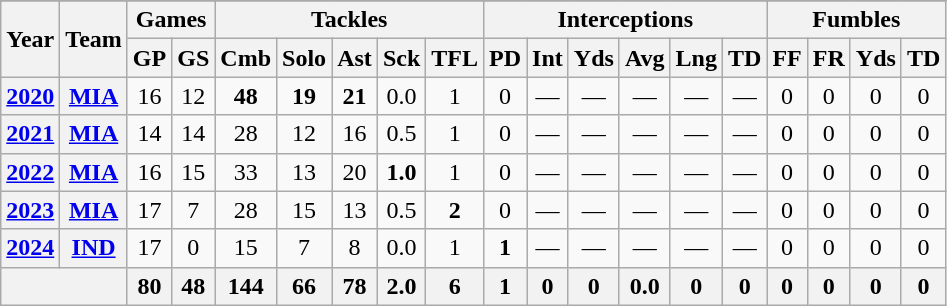<table class= "wikitable" style="text-align:center;">
<tr>
</tr>
<tr>
<th rowspan="2">Year</th>
<th rowspan="2">Team</th>
<th colspan="2">Games</th>
<th colspan="5">Tackles</th>
<th colspan="6">Interceptions</th>
<th colspan="4">Fumbles</th>
</tr>
<tr>
<th>GP</th>
<th>GS</th>
<th>Cmb</th>
<th>Solo</th>
<th>Ast</th>
<th>Sck</th>
<th>TFL</th>
<th>PD</th>
<th>Int</th>
<th>Yds</th>
<th>Avg</th>
<th>Lng</th>
<th>TD</th>
<th>FF</th>
<th>FR</th>
<th>Yds</th>
<th>TD</th>
</tr>
<tr>
<th><a href='#'>2020</a></th>
<th><a href='#'>MIA</a></th>
<td>16</td>
<td>12</td>
<td><strong>48</strong></td>
<td><strong>19</strong></td>
<td><strong>21</strong></td>
<td>0.0</td>
<td>1</td>
<td>0</td>
<td>—</td>
<td>—</td>
<td>—</td>
<td>—</td>
<td>—</td>
<td>0</td>
<td>0</td>
<td>0</td>
<td>0</td>
</tr>
<tr>
<th><a href='#'>2021</a></th>
<th><a href='#'>MIA</a></th>
<td>14</td>
<td>14</td>
<td>28</td>
<td>12</td>
<td>16</td>
<td>0.5</td>
<td>1</td>
<td>0</td>
<td>—</td>
<td>—</td>
<td>—</td>
<td>—</td>
<td>—</td>
<td>0</td>
<td>0</td>
<td>0</td>
<td>0</td>
</tr>
<tr>
<th><a href='#'>2022</a></th>
<th><a href='#'>MIA</a></th>
<td>16</td>
<td>15</td>
<td>33</td>
<td>13</td>
<td>20</td>
<td><strong>1.0</strong></td>
<td>1</td>
<td>0</td>
<td>—</td>
<td>—</td>
<td>—</td>
<td>—</td>
<td>—</td>
<td>0</td>
<td>0</td>
<td>0</td>
<td>0</td>
</tr>
<tr>
<th><a href='#'>2023</a></th>
<th><a href='#'>MIA</a></th>
<td>17</td>
<td>7</td>
<td>28</td>
<td>15</td>
<td>13</td>
<td>0.5</td>
<td><strong>2</strong></td>
<td>0</td>
<td>—</td>
<td>—</td>
<td>—</td>
<td>—</td>
<td>—</td>
<td>0</td>
<td>0</td>
<td>0</td>
<td>0</td>
</tr>
<tr>
<th><a href='#'>2024</a></th>
<th><a href='#'>IND</a></th>
<td>17</td>
<td>0</td>
<td>15</td>
<td>7</td>
<td>8</td>
<td>0.0</td>
<td>1</td>
<td><strong>1</strong></td>
<td>—</td>
<td>—</td>
<td>—</td>
<td>—</td>
<td>—</td>
<td>0</td>
<td>0</td>
<td>0</td>
<td>0</td>
</tr>
<tr>
<th colspan="2"></th>
<th>80</th>
<th>48</th>
<th>144</th>
<th>66</th>
<th>78</th>
<th>2.0</th>
<th>6</th>
<th>1</th>
<th>0</th>
<th>0</th>
<th>0.0</th>
<th>0</th>
<th>0</th>
<th>0</th>
<th>0</th>
<th>0</th>
<th>0</th>
</tr>
</table>
